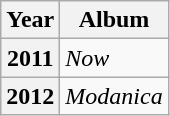<table class="wikitable sortable">
<tr>
<th>Year</th>
<th>Album</th>
</tr>
<tr>
<th>2011</th>
<td><em>Now</em></td>
</tr>
<tr>
<th>2012</th>
<td><em>Modanica</em></td>
</tr>
</table>
